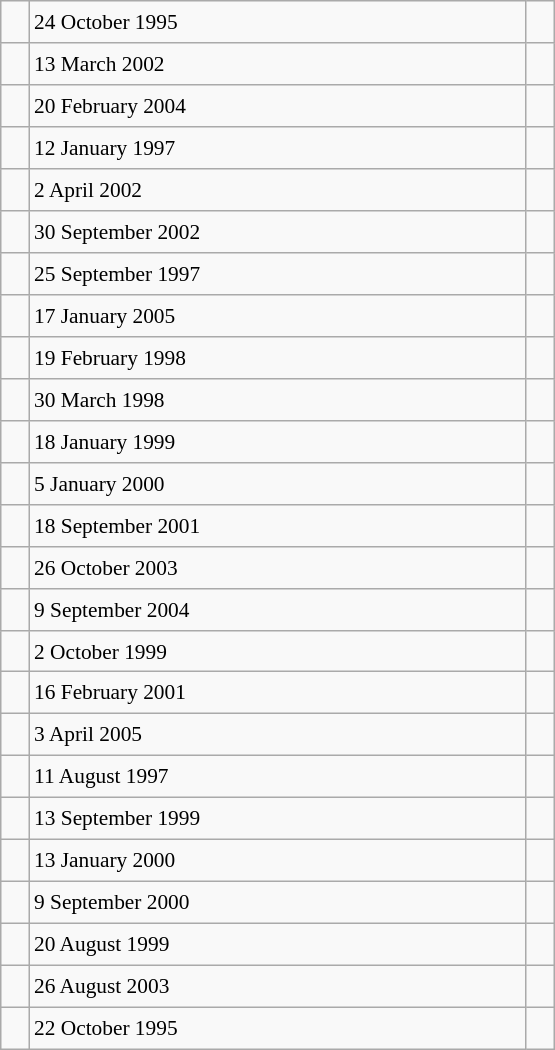<table class="wikitable" style="font-size: 89%; float: left; width: 26em; margin-right: 1em; height: 700px">
<tr>
<td></td>
<td>24 October 1995</td>
<td></td>
</tr>
<tr>
<td></td>
<td>13 March 2002</td>
<td></td>
</tr>
<tr>
<td></td>
<td>20 February 2004</td>
<td></td>
</tr>
<tr>
<td></td>
<td>12 January 1997</td>
<td></td>
</tr>
<tr>
<td></td>
<td>2 April 2002</td>
<td></td>
</tr>
<tr>
<td></td>
<td>30 September 2002</td>
<td></td>
</tr>
<tr>
<td></td>
<td>25 September 1997</td>
<td></td>
</tr>
<tr>
<td></td>
<td>17 January 2005</td>
<td></td>
</tr>
<tr>
<td></td>
<td>19 February 1998</td>
<td></td>
</tr>
<tr>
<td></td>
<td>30 March 1998</td>
<td></td>
</tr>
<tr>
<td></td>
<td>18 January 1999</td>
<td></td>
</tr>
<tr>
<td></td>
<td>5 January 2000</td>
<td></td>
</tr>
<tr>
<td></td>
<td>18 September 2001</td>
<td></td>
</tr>
<tr>
<td></td>
<td>26 October 2003</td>
<td></td>
</tr>
<tr>
<td></td>
<td>9 September 2004</td>
<td></td>
</tr>
<tr>
<td></td>
<td>2 October 1999</td>
<td></td>
</tr>
<tr>
<td></td>
<td>16 February 2001</td>
<td></td>
</tr>
<tr>
<td></td>
<td>3 April 2005</td>
<td></td>
</tr>
<tr>
<td></td>
<td>11 August 1997</td>
<td></td>
</tr>
<tr>
<td></td>
<td>13 September 1999</td>
<td></td>
</tr>
<tr>
<td></td>
<td>13 January 2000</td>
<td></td>
</tr>
<tr>
<td></td>
<td>9 September 2000</td>
<td></td>
</tr>
<tr>
<td></td>
<td>20 August 1999</td>
<td></td>
</tr>
<tr>
<td></td>
<td>26 August 2003</td>
<td></td>
</tr>
<tr>
<td></td>
<td>22 October 1995</td>
<td></td>
</tr>
</table>
